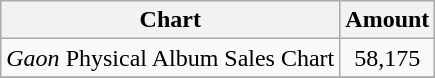<table class="wikitable" style="text-align:center">
<tr>
<th>Chart</th>
<th>Amount</th>
</tr>
<tr>
<td><em>Gaon</em> Physical Album Sales Chart</td>
<td>58,175</td>
</tr>
<tr>
</tr>
</table>
